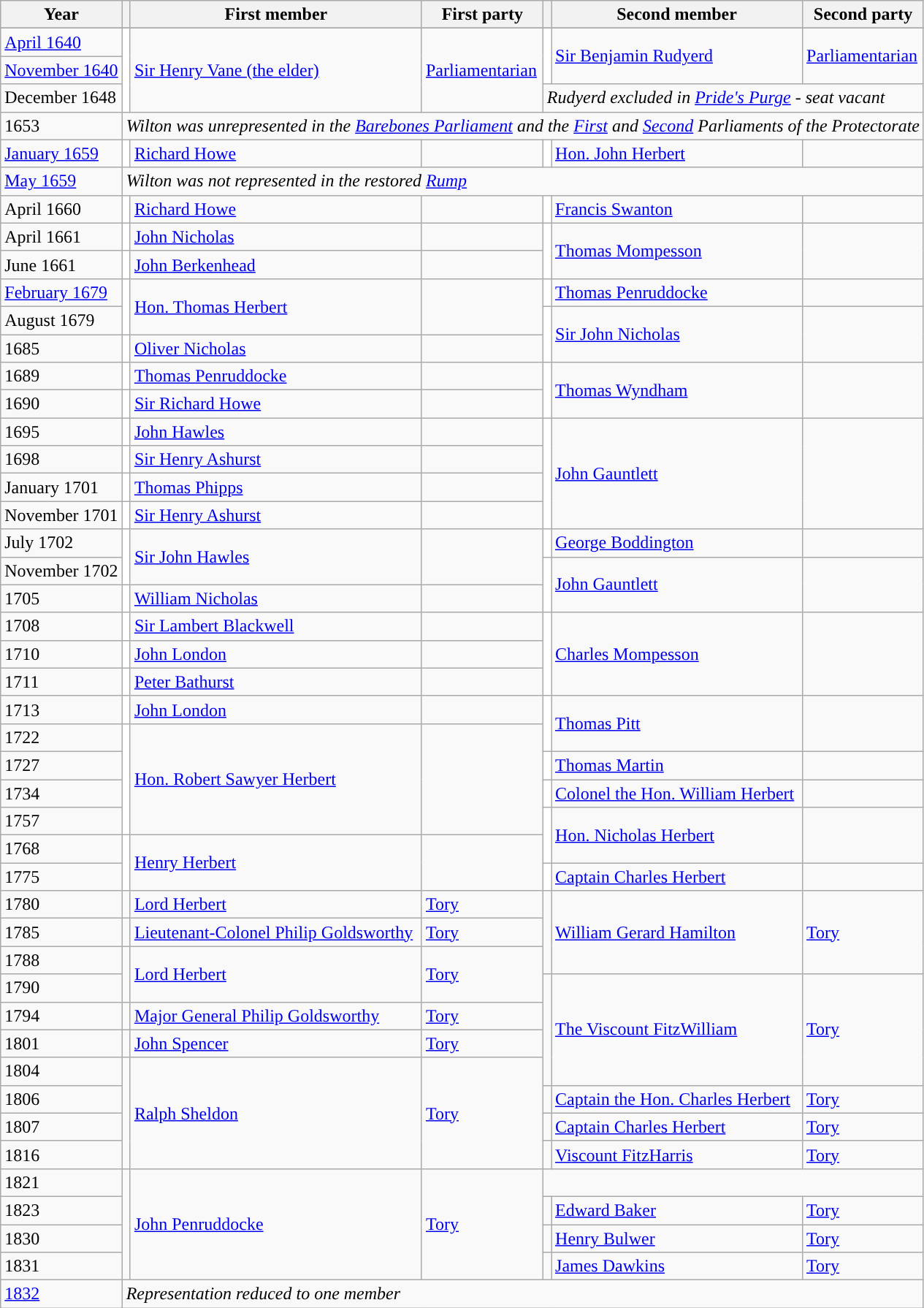<table class="wikitable">
<tr>
<th>Year</th>
<th></th>
<th>First member</th>
<th>First party</th>
<th></th>
<th>Second member</th>
<th>Second party</th>
</tr>
<tr>
</tr>
<tr>
<td><a href='#'>April 1640</a></td>
<td rowspan="3" style="color:inherit;background-color: white"></td>
<td rowspan="3"><a href='#'>Sir Henry Vane (the elder)</a></td>
<td rowspan="3"><a href='#'>Parliamentarian</a></td>
<td rowspan="2" style="color:inherit;background-color: white"></td>
<td rowspan="2"><a href='#'>Sir Benjamin Rudyerd</a></td>
<td rowspan="2"><a href='#'>Parliamentarian</a></td>
</tr>
<tr>
<td><a href='#'>November 1640</a></td>
</tr>
<tr>
<td>December 1648</td>
<td colspan="3"><em>Rudyerd excluded in <a href='#'>Pride's Purge</a> - seat vacant</em></td>
</tr>
<tr>
<td>1653</td>
<td colspan="6"><em>Wilton was unrepresented in the <a href='#'>Barebones Parliament</a> and the <a href='#'>First</a> and <a href='#'>Second</a> Parliaments of the Protectorate</em></td>
</tr>
<tr>
<td><a href='#'>January 1659</a></td>
<td style="color:inherit;background-color: white"></td>
<td><a href='#'>Richard Howe</a></td>
<td></td>
<td style="color:inherit;background-color: white"></td>
<td><a href='#'>Hon. John Herbert</a></td>
<td></td>
</tr>
<tr>
<td><a href='#'>May 1659</a></td>
<td colspan="6"><em>Wilton was not represented in the restored <a href='#'>Rump</a></em></td>
</tr>
<tr>
<td>April 1660</td>
<td style="color:inherit;background-color: white"></td>
<td><a href='#'>Richard Howe</a></td>
<td></td>
<td style="color:inherit;background-color: white"></td>
<td><a href='#'>Francis Swanton</a></td>
<td></td>
</tr>
<tr>
<td>April 1661</td>
<td style="color:inherit;background-color: white"></td>
<td><a href='#'>John Nicholas</a></td>
<td></td>
<td rowspan="2" style="color:inherit;background-color: white"></td>
<td rowspan="2"><a href='#'>Thomas Mompesson</a></td>
<td rowspan="2"></td>
</tr>
<tr>
<td>June 1661</td>
<td style="color:inherit;background-color: white"></td>
<td><a href='#'>John Berkenhead</a></td>
<td></td>
</tr>
<tr>
<td><a href='#'>February 1679</a></td>
<td rowspan="2" style="color:inherit;background-color: white"></td>
<td rowspan="2"><a href='#'>Hon. Thomas Herbert</a></td>
<td rowspan="2"></td>
<td style="color:inherit;background-color: white"></td>
<td><a href='#'>Thomas Penruddocke</a></td>
<td></td>
</tr>
<tr>
<td>August 1679</td>
<td rowspan="2" style="color:inherit;background-color: white"></td>
<td rowspan="2"><a href='#'>Sir John Nicholas</a></td>
<td rowspan="2"></td>
</tr>
<tr>
<td>1685</td>
<td style="color:inherit;background-color: white"></td>
<td><a href='#'>Oliver Nicholas</a></td>
<td></td>
</tr>
<tr>
<td>1689</td>
<td style="color:inherit;background-color: white"></td>
<td><a href='#'>Thomas Penruddocke</a></td>
<td></td>
<td rowspan="2" style="color:inherit;background-color: white"></td>
<td rowspan="2"><a href='#'>Thomas Wyndham</a></td>
<td rowspan="2"></td>
</tr>
<tr>
<td>1690</td>
<td style="color:inherit;background-color: white"></td>
<td><a href='#'>Sir Richard Howe</a></td>
<td></td>
</tr>
<tr>
<td>1695</td>
<td style="color:inherit;background-color: white"></td>
<td><a href='#'>John Hawles</a></td>
<td></td>
<td rowspan="4" style="color:inherit;background-color: white"></td>
<td rowspan="4"><a href='#'>John Gauntlett</a></td>
<td rowspan="4"></td>
</tr>
<tr>
<td>1698</td>
<td style="color:inherit;background-color: white"></td>
<td><a href='#'>Sir Henry Ashurst</a></td>
<td></td>
</tr>
<tr>
<td>January 1701</td>
<td style="color:inherit;background-color: white"></td>
<td><a href='#'>Thomas Phipps</a></td>
<td></td>
</tr>
<tr>
<td>November 1701</td>
<td style="color:inherit;background-color: white"></td>
<td><a href='#'>Sir Henry Ashurst</a></td>
<td></td>
</tr>
<tr>
<td>July 1702</td>
<td rowspan="2" style="color:inherit;background-color: white"></td>
<td rowspan="2"><a href='#'>Sir John Hawles</a></td>
<td rowspan="2"></td>
<td style="color:inherit;background-color: white"></td>
<td><a href='#'>George Boddington</a></td>
<td></td>
</tr>
<tr>
<td>November 1702</td>
<td rowspan="2" style="color:inherit;background-color: white"></td>
<td rowspan="2"><a href='#'>John Gauntlett</a></td>
<td rowspan="2"></td>
</tr>
<tr>
<td>1705</td>
<td style="color:inherit;background-color: white"></td>
<td><a href='#'>William Nicholas</a></td>
<td></td>
</tr>
<tr>
<td>1708</td>
<td style="color:inherit;background-color: white"></td>
<td><a href='#'>Sir Lambert Blackwell</a></td>
<td></td>
<td rowspan="3" style="color:inherit;background-color: white"></td>
<td rowspan="3"><a href='#'>Charles Mompesson</a></td>
<td rowspan="3"></td>
</tr>
<tr>
<td>1710</td>
<td style="color:inherit;background-color: white"></td>
<td><a href='#'>John London</a></td>
<td></td>
</tr>
<tr>
<td>1711</td>
<td style="color:inherit;background-color: white"></td>
<td><a href='#'>Peter Bathurst</a></td>
<td></td>
</tr>
<tr>
<td>1713</td>
<td style="color:inherit;background-color: white"></td>
<td><a href='#'>John London</a></td>
<td></td>
<td rowspan="2" style="color:inherit;background-color: white"></td>
<td rowspan="2"><a href='#'>Thomas Pitt</a></td>
<td rowspan="2"></td>
</tr>
<tr>
<td>1722</td>
<td rowspan="4" style="color:inherit;background-color: white"></td>
<td rowspan="4"><a href='#'>Hon. Robert Sawyer Herbert</a></td>
<td rowspan="4"></td>
</tr>
<tr>
<td>1727</td>
<td style="color:inherit;background-color: white"></td>
<td><a href='#'>Thomas Martin</a></td>
<td></td>
</tr>
<tr>
<td>1734</td>
<td style="color:inherit;background-color: white"></td>
<td><a href='#'>Colonel the Hon. William Herbert</a></td>
<td></td>
</tr>
<tr>
<td>1757</td>
<td rowspan="2" style="color:inherit;background-color: white"></td>
<td rowspan="2"><a href='#'>Hon. Nicholas Herbert</a></td>
<td rowspan="2"></td>
</tr>
<tr>
<td>1768</td>
<td rowspan="2" style="color:inherit;background-color: white"></td>
<td rowspan="2"><a href='#'>Henry Herbert</a></td>
<td rowspan="2"></td>
</tr>
<tr>
<td>1775</td>
<td style="color:inherit;background-color: white"></td>
<td><a href='#'>Captain Charles Herbert</a></td>
<td></td>
</tr>
<tr>
<td>1780</td>
<td style="color:inherit;background-color: "></td>
<td><a href='#'>Lord Herbert</a></td>
<td><a href='#'>Tory</a></td>
<td rowspan="3" style="color:inherit;background-color: "></td>
<td rowspan="3"><a href='#'>William Gerard Hamilton</a></td>
<td rowspan="3"><a href='#'>Tory</a></td>
</tr>
<tr>
<td>1785</td>
<td style="color:inherit;background-color: "></td>
<td><a href='#'>Lieutenant-Colonel Philip Goldsworthy</a></td>
<td><a href='#'>Tory</a></td>
</tr>
<tr>
<td>1788</td>
<td rowspan="2" style="color:inherit;background-color: "></td>
<td rowspan="2"><a href='#'>Lord Herbert</a></td>
<td rowspan="2"><a href='#'>Tory</a></td>
</tr>
<tr>
<td>1790</td>
<td rowspan="4" style="color:inherit;background-color: "></td>
<td rowspan="4"><a href='#'>The Viscount FitzWilliam</a></td>
<td rowspan="4"><a href='#'>Tory</a></td>
</tr>
<tr>
<td>1794</td>
<td style="color:inherit;background-color: "></td>
<td><a href='#'>Major General Philip Goldsworthy</a></td>
<td><a href='#'>Tory</a></td>
</tr>
<tr>
<td>1801</td>
<td style="color:inherit;background-color: "></td>
<td><a href='#'>John Spencer</a></td>
<td><a href='#'>Tory</a></td>
</tr>
<tr>
<td>1804</td>
<td rowspan="4" style="color:inherit;background-color: "></td>
<td rowspan="4"><a href='#'>Ralph Sheldon</a></td>
<td rowspan="4"><a href='#'>Tory</a></td>
</tr>
<tr>
<td>1806</td>
<td style="color:inherit;background-color: "></td>
<td><a href='#'>Captain the Hon. Charles Herbert</a></td>
<td><a href='#'>Tory</a></td>
</tr>
<tr>
<td>1807</td>
<td style="color:inherit;background-color: "></td>
<td><a href='#'>Captain Charles Herbert</a></td>
<td><a href='#'>Tory</a></td>
</tr>
<tr>
<td>1816</td>
<td style="color:inherit;background-color: "></td>
<td><a href='#'>Viscount FitzHarris</a></td>
<td><a href='#'>Tory</a></td>
</tr>
<tr>
<td>1821</td>
<td rowspan="4" style="color:inherit;background-color: "></td>
<td rowspan="4"><a href='#'>John Penruddocke</a></td>
<td rowspan="4"><a href='#'>Tory</a></td>
</tr>
<tr>
<td>1823</td>
<td style="color:inherit;background-color: "></td>
<td><a href='#'>Edward Baker</a></td>
<td><a href='#'>Tory</a></td>
</tr>
<tr>
<td>1830</td>
<td style="color:inherit;background-color: "></td>
<td><a href='#'>Henry Bulwer</a></td>
<td><a href='#'>Tory</a></td>
</tr>
<tr>
<td>1831</td>
<td style="color:inherit;background-color: "></td>
<td><a href='#'>James Dawkins</a></td>
<td><a href='#'>Tory</a></td>
</tr>
<tr>
<td><a href='#'>1832</a></td>
<td colspan="6"><em>Representation reduced to one member</em></td>
</tr>
</table>
